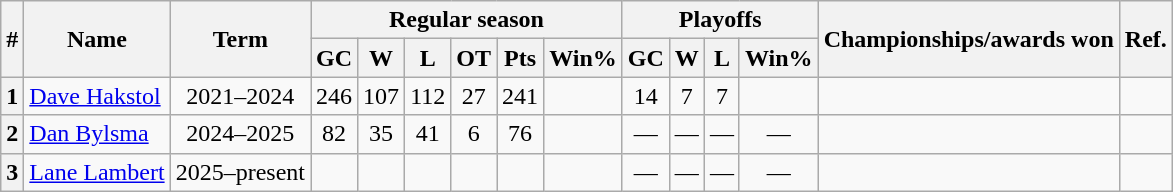<table class="wikitable" style="text-align:center;">
<tr>
<th scope=col rowspan="2">#</th>
<th scope=col rowspan="2">Name</th>
<th scope=col rowspan="2">Term</th>
<th scope=col colspan="6">Regular season</th>
<th scope=col colspan="4">Playoffs</th>
<th scope=col rowspan="2">Championships/awards won</th>
<th scope=col rowspan="2">Ref.</th>
</tr>
<tr>
<th>GC</th>
<th>W</th>
<th>L</th>
<th>OT</th>
<th>Pts</th>
<th>Win%</th>
<th>GC</th>
<th>W</th>
<th>L</th>
<th>Win%</th>
</tr>
<tr>
<th scope=row>1</th>
<td style="text-align:left;"><a href='#'>Dave Hakstol</a></td>
<td>2021–2024</td>
<td>246</td>
<td>107</td>
<td>112</td>
<td>27</td>
<td>241</td>
<td></td>
<td>14</td>
<td>7</td>
<td>7</td>
<td></td>
<td></td>
<td></td>
</tr>
<tr>
<th scope=row>2</th>
<td style="text-align:left;"><a href='#'>Dan Bylsma</a></td>
<td>2024–2025</td>
<td>82</td>
<td>35</td>
<td>41</td>
<td>6</td>
<td>76</td>
<td></td>
<td>—</td>
<td>—</td>
<td>—</td>
<td>—</td>
<td></td>
<td></td>
</tr>
<tr>
<th scope=row>3</th>
<td style="text-align:left;"><a href='#'>Lane Lambert</a></td>
<td>2025–present</td>
<td></td>
<td></td>
<td></td>
<td></td>
<td></td>
<td></td>
<td>—</td>
<td>—</td>
<td>—</td>
<td>—</td>
<td></td>
<td></td>
</tr>
</table>
